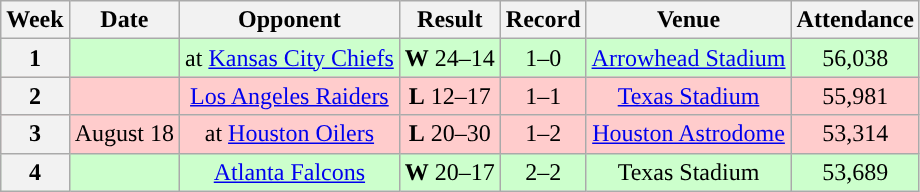<table class="wikitable" style="text-align:center">
<tr>
<th>Week</th>
<th>Date</th>
<th>Opponent</th>
<th>Result</th>
<th>Record</th>
<th>Venue</th>
<th>Attendance</th>
</tr>
<tr style="background:#cfc">
<th>1</th>
<td></td>
<td>at <a href='#'>Kansas City Chiefs</a></td>
<td><strong>W</strong> 24–14</td>
<td>1–0</td>
<td><a href='#'>Arrowhead Stadium</a></td>
<td>56,038</td>
</tr>
<tr style="background:#fcc">
<th>2</th>
<td></td>
<td><a href='#'>Los Angeles Raiders</a></td>
<td><strong>L</strong> 12–17</td>
<td>1–1</td>
<td><a href='#'>Texas Stadium</a></td>
<td>55,981</td>
</tr>
<tr style="background:#fcc">
<th>3</th>
<td>August 18</td>
<td>at <a href='#'>Houston Oilers</a></td>
<td><strong>L</strong> 20–30</td>
<td>1–2</td>
<td><a href='#'>Houston Astrodome</a></td>
<td>53,314</td>
</tr>
<tr style="background:#cfc">
<th>4</th>
<td></td>
<td><a href='#'>Atlanta Falcons</a></td>
<td><strong>W</strong> 20–17 </td>
<td>2–2</td>
<td>Texas Stadium</td>
<td>53,689</td>
</tr>
</table>
